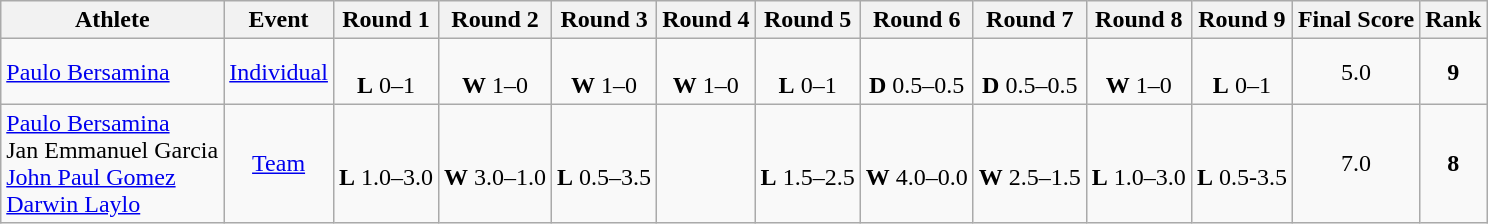<table class="wikitable">
<tr>
<th>Athlete</th>
<th>Event</th>
<th>Round 1</th>
<th>Round 2</th>
<th>Round 3</th>
<th>Round 4</th>
<th>Round 5</th>
<th>Round 6</th>
<th>Round 7</th>
<th>Round 8</th>
<th>Round 9</th>
<th>Final Score</th>
<th>Rank</th>
</tr>
<tr align=center>
<td align=left><a href='#'>Paulo Bersamina</a></td>
<td><a href='#'>Individual</a></td>
<td><br><strong>L</strong> 0–1</td>
<td><br><strong>W</strong> 1–0</td>
<td><br><strong>W</strong> 1–0</td>
<td><br><strong>W</strong> 1–0</td>
<td><br><strong>L</strong> 0–1</td>
<td><br><strong>D</strong> 0.5–0.5</td>
<td><br><strong>D</strong> 0.5–0.5</td>
<td><br><strong>W</strong> 1–0</td>
<td><br><strong>L</strong>  0–1</td>
<td>5.0</td>
<td><strong>9</strong></td>
</tr>
<tr align=center>
<td align=left><a href='#'>Paulo Bersamina</a><br>Jan Emmanuel Garcia<br><a href='#'>John Paul Gomez</a><br><a href='#'>Darwin Laylo</a></td>
<td><a href='#'>Team</a></td>
<td><br><strong>L</strong> 1.0–3.0</td>
<td><br><strong>W</strong> 3.0–1.0</td>
<td><br><strong>L</strong> 0.5–3.5</td>
<td></td>
<td><br><strong>L</strong> 1.5–2.5</td>
<td><br><strong>W</strong> 4.0–0.0</td>
<td><br><strong>W</strong> 2.5–1.5</td>
<td><br><strong>L</strong> 1.0–3.0</td>
<td><br><strong>L</strong> 0.5-3.5</td>
<td>7.0</td>
<td><strong>8</strong></td>
</tr>
</table>
